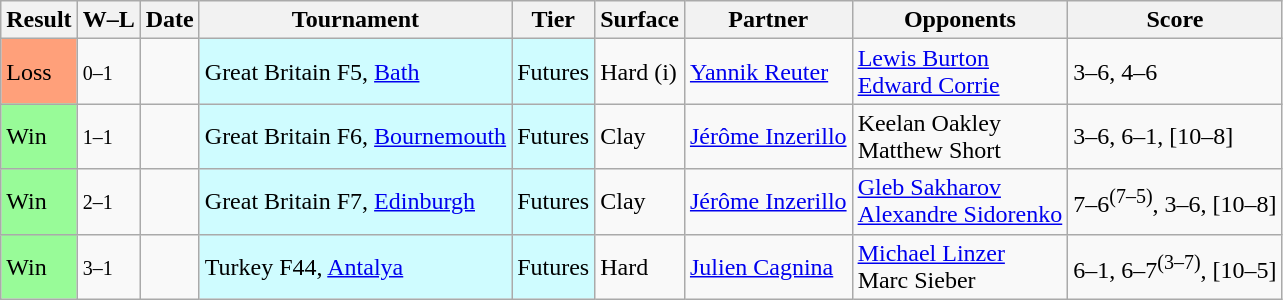<table class="sortable wikitable">
<tr>
<th>Result</th>
<th class="unsortable">W–L</th>
<th>Date</th>
<th>Tournament</th>
<th>Tier</th>
<th>Surface</th>
<th>Partner</th>
<th>Opponents</th>
<th class="unsortable">Score</th>
</tr>
<tr>
<td bgcolor=FFA07A>Loss</td>
<td><small>0–1</small></td>
<td></td>
<td style="background:#cffcff;">Great Britain F5, <a href='#'>Bath</a></td>
<td style="background:#cffcff;">Futures</td>
<td>Hard (i)</td>
<td> <a href='#'>Yannik Reuter</a></td>
<td> <a href='#'>Lewis Burton</a><br> <a href='#'>Edward Corrie</a></td>
<td>3–6, 4–6</td>
</tr>
<tr>
<td bgcolor=98FB98>Win</td>
<td><small>1–1</small></td>
<td></td>
<td style="background:#cffcff;">Great Britain F6, <a href='#'>Bournemouth</a></td>
<td style="background:#cffcff;">Futures</td>
<td>Clay</td>
<td> <a href='#'>Jérôme Inzerillo</a></td>
<td> Keelan Oakley<br> Matthew Short</td>
<td>3–6, 6–1, [10–8]</td>
</tr>
<tr>
<td bgcolor=98FB98>Win</td>
<td><small>2–1</small></td>
<td></td>
<td style="background:#cffcff;">Great Britain F7, <a href='#'>Edinburgh</a></td>
<td style="background:#cffcff;">Futures</td>
<td>Clay</td>
<td> <a href='#'>Jérôme Inzerillo</a></td>
<td> <a href='#'>Gleb Sakharov</a><br> <a href='#'>Alexandre Sidorenko</a></td>
<td>7–6<sup>(7–5)</sup>, 3–6, [10–8]</td>
</tr>
<tr>
<td bgcolor=98FB98>Win</td>
<td><small>3–1</small></td>
<td></td>
<td style="background:#cffcff;">Turkey F44, <a href='#'>Antalya</a></td>
<td style="background:#cffcff;">Futures</td>
<td>Hard</td>
<td> <a href='#'>Julien Cagnina</a></td>
<td> <a href='#'>Michael Linzer</a><br> Marc Sieber</td>
<td>6–1, 6–7<sup>(3–7)</sup>, [10–5]</td>
</tr>
</table>
